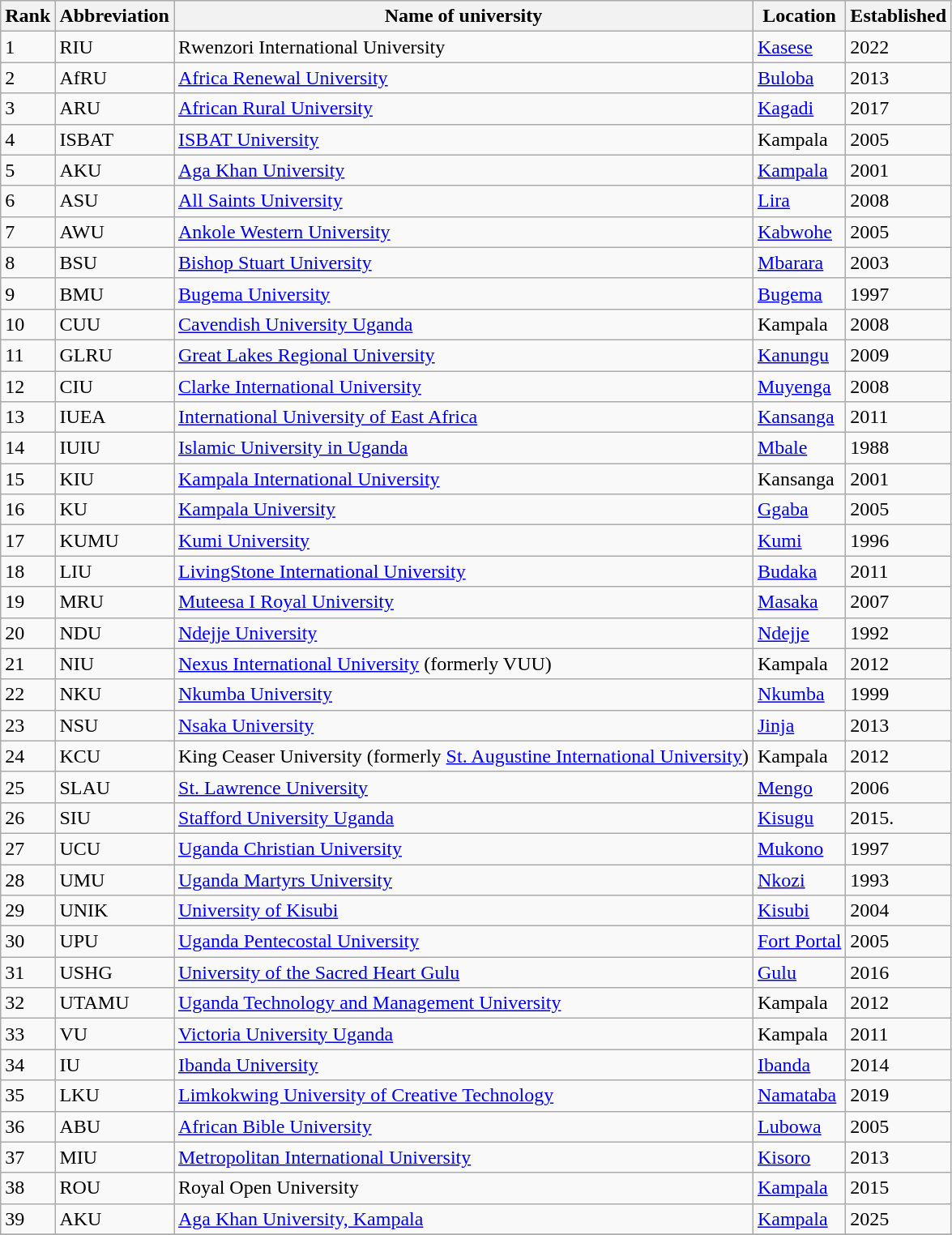<table class="wikitable sortable">
<tr>
<th>Rank</th>
<th>Abbreviation</th>
<th>Name of university</th>
<th>Location</th>
<th>Established</th>
</tr>
<tr>
<td>1</td>
<td>RIU</td>
<td>Rwenzori International University</td>
<td><a href='#'>Kasese</a></td>
<td>2022</td>
</tr>
<tr>
<td>2</td>
<td>AfRU</td>
<td><a href='#'>Africa Renewal University</a></td>
<td><a href='#'>Buloba</a></td>
<td>2013</td>
</tr>
<tr>
<td>3</td>
<td>ARU</td>
<td><a href='#'>African Rural University</a></td>
<td><a href='#'>Kagadi</a></td>
<td>2017</td>
</tr>
<tr>
<td>4</td>
<td>ISBAT</td>
<td><a href='#'>ISBAT University</a></td>
<td>Kampala</td>
<td>2005</td>
</tr>
<tr>
<td>5</td>
<td>AKU</td>
<td><a href='#'>Aga Khan University</a></td>
<td><a href='#'>Kampala</a></td>
<td>2001</td>
</tr>
<tr>
<td>6</td>
<td>ASU</td>
<td><a href='#'>All Saints University</a></td>
<td><a href='#'>Lira</a></td>
<td>2008</td>
</tr>
<tr>
<td>7</td>
<td>AWU</td>
<td><a href='#'>Ankole Western University</a></td>
<td><a href='#'>Kabwohe</a></td>
<td>2005</td>
</tr>
<tr>
<td>8</td>
<td>BSU</td>
<td><a href='#'>Bishop Stuart University</a></td>
<td><a href='#'>Mbarara</a></td>
<td>2003</td>
</tr>
<tr>
<td>9</td>
<td>BMU</td>
<td><a href='#'>Bugema University</a></td>
<td><a href='#'>Bugema</a></td>
<td>1997</td>
</tr>
<tr>
<td>10</td>
<td>CUU</td>
<td><a href='#'>Cavendish University Uganda</a></td>
<td>Kampala</td>
<td>2008</td>
</tr>
<tr>
<td>11</td>
<td>GLRU</td>
<td><a href='#'>Great Lakes Regional University</a></td>
<td><a href='#'>Kanungu</a></td>
<td>2009</td>
</tr>
<tr>
<td>12</td>
<td>CIU</td>
<td><a href='#'>Clarke International University</a></td>
<td><a href='#'>Muyenga</a></td>
<td>2008</td>
</tr>
<tr>
<td>13</td>
<td>IUEA</td>
<td><a href='#'>International University of East Africa</a></td>
<td><a href='#'>Kansanga</a></td>
<td>2011</td>
</tr>
<tr>
<td>14</td>
<td>IUIU</td>
<td><a href='#'>Islamic University in Uganda</a></td>
<td><a href='#'>Mbale</a></td>
<td>1988</td>
</tr>
<tr>
<td>15</td>
<td>KIU</td>
<td><a href='#'>Kampala International University</a></td>
<td>Kansanga</td>
<td>2001</td>
</tr>
<tr>
<td>16</td>
<td>KU</td>
<td><a href='#'>Kampala University</a></td>
<td><a href='#'>Ggaba</a></td>
<td>2005</td>
</tr>
<tr>
<td>17</td>
<td>KUMU</td>
<td><a href='#'>Kumi University</a></td>
<td><a href='#'>Kumi</a></td>
<td>1996</td>
</tr>
<tr>
<td>18</td>
<td>LIU</td>
<td><a href='#'>LivingStone International University</a></td>
<td><a href='#'>Budaka</a></td>
<td>2011</td>
</tr>
<tr>
<td>19</td>
<td>MRU</td>
<td><a href='#'>Muteesa I Royal University</a></td>
<td><a href='#'>Masaka</a></td>
<td>2007</td>
</tr>
<tr>
<td>20</td>
<td>NDU</td>
<td><a href='#'>Ndejje University</a></td>
<td><a href='#'>Ndejje</a></td>
<td>1992</td>
</tr>
<tr>
<td>21</td>
<td>NIU</td>
<td><a href='#'>Nexus International University</a> (formerly VUU)</td>
<td>Kampala</td>
<td>2012</td>
</tr>
<tr>
<td>22</td>
<td>NKU</td>
<td><a href='#'>Nkumba University</a></td>
<td><a href='#'>Nkumba</a></td>
<td>1999</td>
</tr>
<tr>
<td>23</td>
<td>NSU</td>
<td><a href='#'>Nsaka University</a></td>
<td><a href='#'>Jinja</a></td>
<td>2013</td>
</tr>
<tr>
<td>24</td>
<td>KCU</td>
<td>King Ceaser University (formerly <a href='#'>St. Augustine International University</a>)</td>
<td>Kampala</td>
<td>2012</td>
</tr>
<tr>
<td>25</td>
<td>SLAU</td>
<td><a href='#'>St. Lawrence University</a></td>
<td><a href='#'>Mengo</a></td>
<td>2006</td>
</tr>
<tr>
<td>26</td>
<td>SIU</td>
<td><a href='#'>Stafford University Uganda</a></td>
<td><a href='#'>Kisugu</a></td>
<td>2015.</td>
</tr>
<tr>
<td>27</td>
<td>UCU</td>
<td><a href='#'>Uganda Christian University</a></td>
<td><a href='#'>Mukono</a></td>
<td>1997</td>
</tr>
<tr>
<td>28</td>
<td>UMU</td>
<td><a href='#'>Uganda Martyrs University</a></td>
<td><a href='#'>Nkozi</a></td>
<td>1993</td>
</tr>
<tr>
<td>29</td>
<td>UNIK</td>
<td><a href='#'>University of Kisubi</a></td>
<td><a href='#'>Kisubi</a></td>
<td>2004</td>
</tr>
<tr>
<td>30</td>
<td>UPU</td>
<td><a href='#'>Uganda Pentecostal University</a></td>
<td><a href='#'>Fort Portal</a></td>
<td>2005</td>
</tr>
<tr>
<td>31</td>
<td>USHG</td>
<td><a href='#'>University of the Sacred Heart Gulu</a></td>
<td><a href='#'>Gulu</a></td>
<td>2016</td>
</tr>
<tr>
<td>32</td>
<td>UTAMU</td>
<td><a href='#'>Uganda Technology and Management University</a></td>
<td>Kampala</td>
<td>2012</td>
</tr>
<tr>
<td>33</td>
<td>VU</td>
<td><a href='#'>Victoria University Uganda</a></td>
<td>Kampala</td>
<td>2011</td>
</tr>
<tr>
<td>34</td>
<td>IU</td>
<td><a href='#'>Ibanda University</a></td>
<td><a href='#'>Ibanda</a></td>
<td>2014</td>
</tr>
<tr>
<td>35</td>
<td>LKU</td>
<td><a href='#'>Limkokwing University of Creative Technology</a></td>
<td><a href='#'>Namataba</a></td>
<td>2019</td>
</tr>
<tr>
<td>36</td>
<td>ABU</td>
<td><a href='#'>African Bible University</a></td>
<td><a href='#'>Lubowa</a></td>
<td>2005</td>
</tr>
<tr>
<td>37</td>
<td>MIU</td>
<td><a href='#'>Metropolitan International University</a></td>
<td><a href='#'>Kisoro</a></td>
<td>2013</td>
</tr>
<tr>
<td>38</td>
<td>ROU</td>
<td>Royal Open University</td>
<td><a href='#'>Kampala</a></td>
<td>2015</td>
</tr>
<tr>
<td>39</td>
<td>AKU</td>
<td><a href='#'>Aga Khan University, Kampala</a></td>
<td><a href='#'>Kampala</a></td>
<td>2025</td>
</tr>
<tr>
</tr>
</table>
